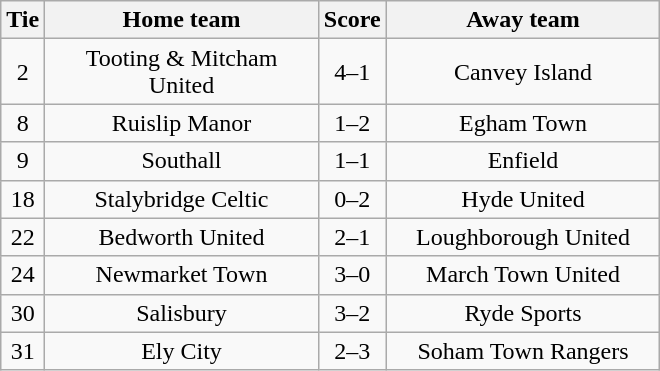<table class="wikitable" style="text-align:center;">
<tr>
<th width=20>Tie</th>
<th width=175>Home team</th>
<th width=20>Score</th>
<th width=175>Away team</th>
</tr>
<tr>
<td>2</td>
<td>Tooting & Mitcham United</td>
<td>4–1</td>
<td>Canvey Island</td>
</tr>
<tr>
<td>8</td>
<td>Ruislip Manor</td>
<td>1–2</td>
<td>Egham Town</td>
</tr>
<tr>
<td>9</td>
<td>Southall</td>
<td>1–1</td>
<td>Enfield</td>
</tr>
<tr>
<td>18</td>
<td>Stalybridge Celtic</td>
<td>0–2</td>
<td>Hyde United</td>
</tr>
<tr>
<td>22</td>
<td>Bedworth United</td>
<td>2–1</td>
<td>Loughborough United</td>
</tr>
<tr>
<td>24</td>
<td>Newmarket Town</td>
<td>3–0</td>
<td>March Town United</td>
</tr>
<tr>
<td>30</td>
<td>Salisbury</td>
<td>3–2</td>
<td>Ryde Sports</td>
</tr>
<tr>
<td>31</td>
<td>Ely City</td>
<td>2–3</td>
<td>Soham Town Rangers</td>
</tr>
</table>
